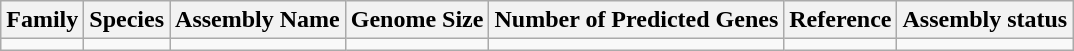<table class="wikitable sortable">
<tr>
<th>Family</th>
<th>Species</th>
<th>Assembly Name</th>
<th>Genome Size</th>
<th>Number of Predicted Genes</th>
<th>Reference</th>
<th>Assembly status</th>
</tr>
<tr>
<td></td>
<td></td>
<td></td>
<td></td>
<td></td>
<td></td>
<td></td>
</tr>
</table>
